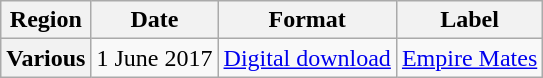<table class="wikitable plainrowheaders">
<tr>
<th scope="col">Region</th>
<th scope="col">Date</th>
<th scope="col">Format</th>
<th scope="col">Label</th>
</tr>
<tr>
<th scope="row">Various</th>
<td>1 June 2017</td>
<td><a href='#'>Digital download</a></td>
<td><a href='#'>Empire Mates</a></td>
</tr>
</table>
